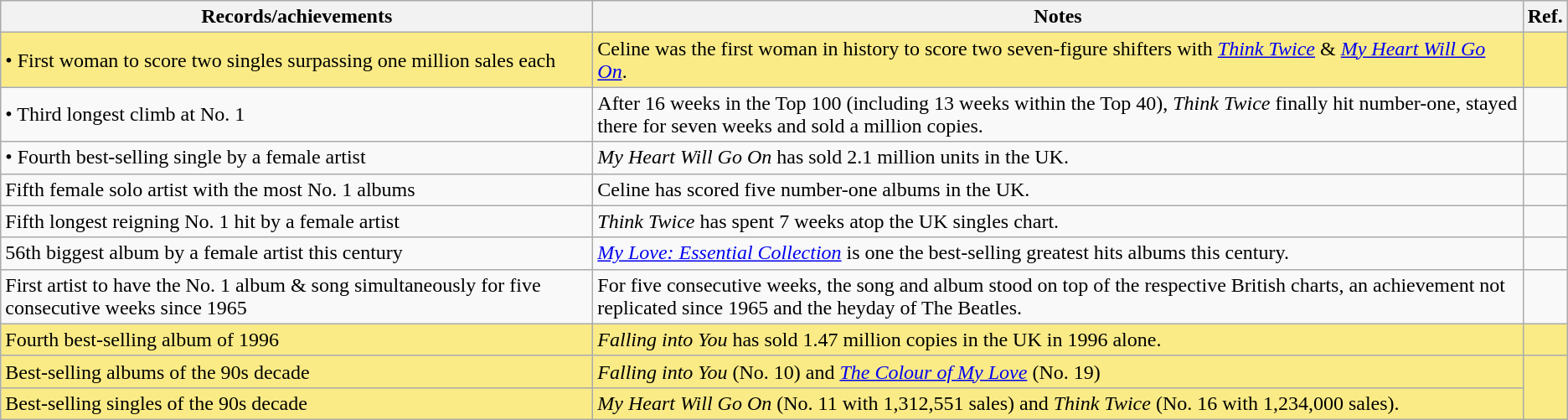<table class="wikitable" style="text-align:left;">
<tr>
<th>Records/achievements</th>
<th>Notes</th>
<th>Ref.</th>
</tr>
<tr scope="row" style="background:#FAEB86">
<td>• First woman to score two singles surpassing one million sales each</td>
<td>Celine was the first woman in history to score two seven-figure shifters with <em><a href='#'>Think Twice</a></em> & <em><a href='#'>My Heart Will Go On</a></em>.</td>
<td></td>
</tr>
<tr>
<td>• Third longest climb at No. 1</td>
<td>After 16 weeks in the Top 100 (including 13 weeks within the Top 40), <em>Think Twice</em> finally hit number-one, stayed there for seven weeks and sold a million copies.</td>
<td></td>
</tr>
<tr>
<td>• Fourth best-selling single by a female artist</td>
<td><em>My Heart Will Go On</em> has sold 2.1 million units in the UK.</td>
<td></td>
</tr>
<tr>
<td>Fifth female solo artist with the most No. 1 albums</td>
<td>Celine has scored five number-one albums in the UK.</td>
<td></td>
</tr>
<tr>
<td>Fifth longest reigning No. 1 hit by a female artist</td>
<td><em>Think Twice</em> has spent 7 weeks atop the UK singles chart.</td>
<td></td>
</tr>
<tr>
<td>56th biggest album by a female artist this century</td>
<td><em><a href='#'>My Love: Essential Collection</a></em> is one the best-selling greatest hits albums this century.</td>
<td></td>
</tr>
<tr>
<td>First artist to have the No. 1 album & song simultaneously for five consecutive weeks since 1965</td>
<td>For five consecutive weeks, the song and album stood on top of the respective British charts, an achievement not replicated since 1965 and the heyday of The Beatles.</td>
<td></td>
</tr>
<tr scope="row" style="background:#FAEB86">
<td>Fourth best-selling album of 1996</td>
<td><em>Falling into You</em> has sold 1.47 million copies in the UK in 1996 alone.</td>
<td></td>
</tr>
<tr scope="row" style="background:#FAEB86">
<td>Best-selling albums of the 90s decade</td>
<td><em>Falling into You</em> (No. 10) and <em><a href='#'>The Colour of My Love</a></em> (No. 19)</td>
<td rowspan="2"></td>
</tr>
<tr scope="row" style="background:#FAEB86">
<td>Best-selling singles of the 90s decade</td>
<td><em>My Heart Will Go On</em> (No. 11 with 1,312,551 sales) and <em>Think Twice</em> (No. 16 with 1,234,000 sales).</td>
</tr>
</table>
